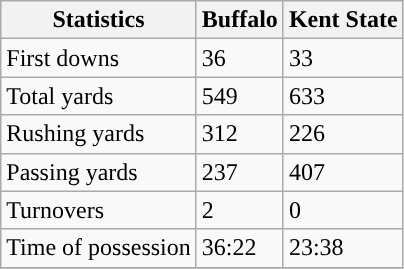<table class="wikitable">
<tr>
<th>Statistics</th>
<th>Buffalo</th>
<th>Kent State</th>
</tr>
<tr>
<td>First downs</td>
<td>36</td>
<td>33</td>
</tr>
<tr>
<td>Total yards</td>
<td>549</td>
<td>633</td>
</tr>
<tr>
<td>Rushing yards</td>
<td>312</td>
<td>226</td>
</tr>
<tr>
<td>Passing yards</td>
<td>237</td>
<td>407</td>
</tr>
<tr>
<td>Turnovers</td>
<td>2</td>
<td>0</td>
</tr>
<tr>
<td>Time of possession</td>
<td>36:22</td>
<td>23:38</td>
</tr>
<tr>
</tr>
</table>
